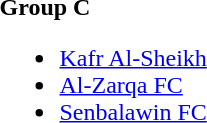<table>
<tr>
<td><strong>Group C</strong><br><ul><li><a href='#'>Kafr Al-Sheikh</a></li><li><a href='#'>Al-Zarqa FC</a></li><li><a href='#'>Senbalawin FC</a></li></ul></td>
</tr>
</table>
